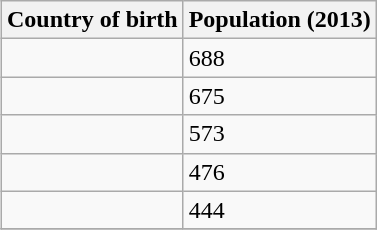<table class="wikitable" style="float:right;">
<tr \>
<th>Country of birth</th>
<th>Population (2013)</th>
</tr>
<tr>
<td></td>
<td>688</td>
</tr>
<tr>
<td></td>
<td>675</td>
</tr>
<tr>
<td></td>
<td>573</td>
</tr>
<tr>
<td></td>
<td>476</td>
</tr>
<tr>
<td></td>
<td>444</td>
</tr>
<tr>
</tr>
</table>
